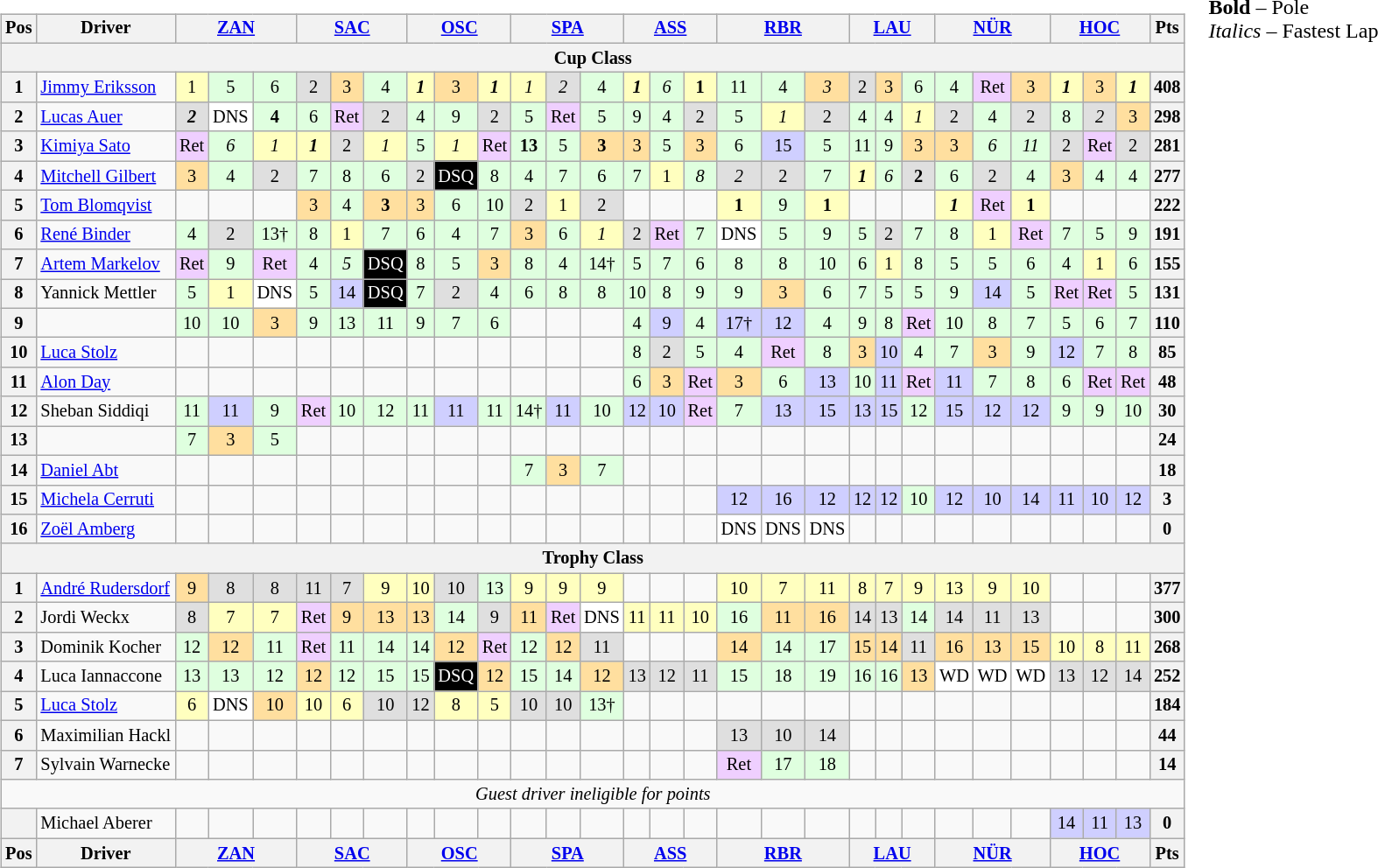<table>
<tr>
<td valign="top"><br><table align="left"| class="wikitable" style="font-size: 85%; text-align: center">
<tr valign="top">
<th valign=middle>Pos</th>
<th valign=middle>Driver</th>
<th colspan=3><a href='#'>ZAN</a><br></th>
<th colspan=3><a href='#'>SAC</a><br></th>
<th colspan=3><a href='#'>OSC</a><br></th>
<th colspan=3><a href='#'>SPA</a><br></th>
<th colspan=3><a href='#'>ASS</a><br></th>
<th colspan=3><a href='#'>RBR</a><br></th>
<th colspan=3><a href='#'>LAU</a><br></th>
<th colspan=3><a href='#'>NÜR</a><br></th>
<th colspan=3><a href='#'>HOC</a><br></th>
<th valign="middle">Pts</th>
</tr>
<tr>
<th colspan=30>Cup Class</th>
</tr>
<tr>
<th>1</th>
<td align="left"> <a href='#'>Jimmy Eriksson</a></td>
<td style="background:#FFFFBF;">1</td>
<td style="background:#DFFFDF;">5</td>
<td style="background:#DFFFDF;">6</td>
<td style="background:#DFDFDF;">2</td>
<td style="background:#FFDF9F;">3</td>
<td style="background:#DFFFDF;">4</td>
<td style="background:#FFFFBF;"><strong><em>1</em></strong></td>
<td style="background:#FFDF9F;">3</td>
<td style="background:#FFFFBF;"><strong><em>1</em></strong></td>
<td style="background:#FFFFBF;"><em>1</em></td>
<td style="background:#DFDFDF;"><em>2</em></td>
<td style="background:#DFFFDF;">4</td>
<td style="background:#FFFFBF;"><strong><em>1</em></strong></td>
<td style="background:#DFFFDF;"><em>6</em></td>
<td style="background:#FFFFBF;"><strong>1</strong></td>
<td style="background:#DFFFDF;">11</td>
<td style="background:#DFFFDF;">4</td>
<td style="background:#FFDF9F;"><em>3</em></td>
<td style="background:#DFDFDF;">2</td>
<td style="background:#FFDF9F;">3</td>
<td style="background:#DFFFDF;">6</td>
<td style="background:#DFFFDF;">4</td>
<td style="background:#EFCFFF;">Ret</td>
<td style="background:#FFDF9F;">3</td>
<td style="background:#FFFFBF;"><strong><em>1</em></strong></td>
<td style="background:#FFDF9F;">3</td>
<td style="background:#FFFFBF;"><strong><em>1</em></strong></td>
<th>408</th>
</tr>
<tr>
<th>2</th>
<td align="left"> <a href='#'>Lucas Auer</a></td>
<td style="background:#DFDFDF;"><strong><em>2</em></strong></td>
<td style="background:#FFFFFF;">DNS</td>
<td style="background:#DFFFDF;"><strong>4</strong></td>
<td style="background:#DFFFDF;">6</td>
<td style="background:#EFCFFF;">Ret</td>
<td style="background:#DFDFDF;">2</td>
<td style="background:#DFFFDF;">4</td>
<td style="background:#DFFFDF;">9</td>
<td style="background:#DFDFDF;">2</td>
<td style="background:#DFFFDF;">5</td>
<td style="background:#EFCFFF;">Ret</td>
<td style="background:#DFFFDF;">5</td>
<td style="background:#DFFFDF;">9</td>
<td style="background:#DFFFDF;">4</td>
<td style="background:#DFDFDF;">2</td>
<td style="background:#DFFFDF;">5</td>
<td style="background:#FFFFBF;"><em>1</em></td>
<td style="background:#DFDFDF;">2</td>
<td style="background:#DFFFDF;">4</td>
<td style="background:#DFFFDF;">4</td>
<td style="background:#FFFFBF;"><em>1</em></td>
<td style="background:#DFDFDF;">2</td>
<td style="background:#DFFFDF;">4</td>
<td style="background:#DFDFDF;">2</td>
<td style="background:#DFFFDF;">8</td>
<td style="background:#DFDFDF;"><em>2</em></td>
<td style="background:#FFDF9F;">3</td>
<th>298</th>
</tr>
<tr>
<th>3</th>
<td align="left"> <a href='#'>Kimiya Sato</a></td>
<td style="background:#EFCFFF;">Ret</td>
<td style="background:#DFFFDF;"><em>6</em></td>
<td style="background:#FFFFBF;"><em>1</em></td>
<td style="background:#FFFFBF;"><strong><em>1</em></strong></td>
<td style="background:#DFDFDF;">2</td>
<td style="background:#FFFFBF;"><em>1</em></td>
<td style="background:#DFFFDF;">5</td>
<td style="background:#FFFFBF;"><em>1</em></td>
<td style="background:#EFCFFF;">Ret</td>
<td style="background:#DFFFDF;"><strong>13</strong></td>
<td style="background:#DFFFDF;">5</td>
<td style="background:#FFDF9F;"><strong>3</strong></td>
<td style="background:#FFDF9F;">3</td>
<td style="background:#DFFFDF;">5</td>
<td style="background:#FFDF9F;">3</td>
<td style="background:#DFFFDF;">6</td>
<td style="background:#CFCFFF;">15</td>
<td style="background:#DFFFDF;">5</td>
<td style="background:#DFFFDF;">11</td>
<td style="background:#DFFFDF;">9</td>
<td style="background:#FFDF9F;">3</td>
<td style="background:#FFDF9F;">3</td>
<td style="background:#DFFFDF;"><em>6</em></td>
<td style="background:#DFFFDF;"><em>11</em></td>
<td style="background:#DFDFDF;">2</td>
<td style="background:#EFCFFF;">Ret</td>
<td style="background:#DFDFDF;">2</td>
<th>281</th>
</tr>
<tr>
<th>4</th>
<td align="left"> <a href='#'>Mitchell Gilbert</a></td>
<td style="background:#FFDF9F;">3</td>
<td style="background:#DFFFDF;">4</td>
<td style="background:#DFDFDF;">2</td>
<td style="background:#DFFFDF;">7</td>
<td style="background:#DFFFDF;">8</td>
<td style="background:#DFFFDF;">6</td>
<td style="background:#DFDFDF;">2</td>
<td style="background:#000000; color:white">DSQ</td>
<td style="background:#DFFFDF;">8</td>
<td style="background:#DFFFDF;">4</td>
<td style="background:#DFFFDF;">7</td>
<td style="background:#DFFFDF;">6</td>
<td style="background:#DFFFDF;">7</td>
<td style="background:#FFFFBF;">1</td>
<td style="background:#DFFFDF;"><em>8</em></td>
<td style="background:#DFDFDF;"><em>2</em></td>
<td style="background:#DFDFDF;">2</td>
<td style="background:#DFFFDF;">7</td>
<td style="background:#FFFFBF;"><strong><em>1</em></strong></td>
<td style="background:#DFFFDF;"><em>6</em></td>
<td style="background:#DFDFDF;"><strong>2</strong></td>
<td style="background:#DFFFDF;">6</td>
<td style="background:#DFDFDF;">2</td>
<td style="background:#DFFFDF;">4</td>
<td style="background:#FFDF9F;">3</td>
<td style="background:#DFFFDF;">4</td>
<td style="background:#DFFFDF;">4</td>
<th>277</th>
</tr>
<tr>
<th>5</th>
<td align="left"> <a href='#'>Tom Blomqvist</a></td>
<td></td>
<td></td>
<td></td>
<td style="background:#FFDF9F;">3</td>
<td style="background:#DFFFDF;">4</td>
<td style="background:#FFDF9F;"><strong>3</strong></td>
<td style="background:#FFDF9F;">3</td>
<td style="background:#DFFFDF;">6</td>
<td style="background:#DFFFDF;">10</td>
<td style="background:#DFDFDF;">2</td>
<td style="background:#FFFFBF;">1</td>
<td style="background:#DFDFDF;">2</td>
<td></td>
<td></td>
<td></td>
<td style="background:#FFFFBF;"><strong>1</strong></td>
<td style="background:#DFFFDF;">9</td>
<td style="background:#FFFFBF;"><strong>1</strong></td>
<td></td>
<td></td>
<td></td>
<td style="background:#FFFFBF;"><strong><em>1</em></strong></td>
<td style="background:#EFCFFF;">Ret</td>
<td style="background:#FFFFBF;"><strong>1</strong></td>
<td></td>
<td></td>
<td></td>
<th>222</th>
</tr>
<tr>
<th>6</th>
<td align="left"> <a href='#'>René Binder</a></td>
<td style="background:#DFFFDF;">4</td>
<td style="background:#DFDFDF;">2</td>
<td style="background:#DFFFDF;">13†</td>
<td style="background:#DFFFDF;">8</td>
<td style="background:#FFFFBF;">1</td>
<td style="background:#DFFFDF;">7</td>
<td style="background:#DFFFDF;">6</td>
<td style="background:#DFFFDF;">4</td>
<td style="background:#DFFFDF;">7</td>
<td style="background:#FFDF9F;">3</td>
<td style="background:#DFFFDF;">6</td>
<td style="background:#FFFFBF;"><em>1</em></td>
<td style="background:#DFDFDF;">2</td>
<td style="background:#EFCFFF;">Ret</td>
<td style="background:#DFFFDF;">7</td>
<td style="background:#FFFFFF;">DNS</td>
<td style="background:#DFFFDF;">5</td>
<td style="background:#DFFFDF;">9</td>
<td style="background:#DFFFDF;">5</td>
<td style="background:#DFDFDF;">2</td>
<td style="background:#DFFFDF;">7</td>
<td style="background:#DFFFDF;">8</td>
<td style="background:#FFFFBF;">1</td>
<td style="background:#EFCFFF;">Ret</td>
<td style="background:#DFFFDF;">7</td>
<td style="background:#DFFFDF;">5</td>
<td style="background:#DFFFDF;">9</td>
<th>191</th>
</tr>
<tr>
<th>7</th>
<td align="left"> <a href='#'>Artem Markelov</a></td>
<td style="background:#EFCFFF;">Ret</td>
<td style="background:#DFFFDF;">9</td>
<td style="background:#EFCFFF;">Ret</td>
<td style="background:#DFFFDF;">4</td>
<td style="background:#DFFFDF;"><em>5</em></td>
<td style="background:#000000; color:white">DSQ</td>
<td style="background:#DFFFDF;">8</td>
<td style="background:#DFFFDF;">5</td>
<td style="background:#FFDF9F;">3</td>
<td style="background:#DFFFDF;">8</td>
<td style="background:#DFFFDF;">4</td>
<td style="background:#DFFFDF;">14†</td>
<td style="background:#DFFFDF;">5</td>
<td style="background:#DFFFDF;">7</td>
<td style="background:#DFFFDF;">6</td>
<td style="background:#DFFFDF;">8</td>
<td style="background:#DFFFDF;">8</td>
<td style="background:#DFFFDF;">10</td>
<td style="background:#DFFFDF;">6</td>
<td style="background:#FFFFBF;">1</td>
<td style="background:#DFFFDF;">8</td>
<td style="background:#DFFFDF;">5</td>
<td style="background:#DFFFDF;">5</td>
<td style="background:#DFFFDF;">6</td>
<td style="background:#DFFFDF;">4</td>
<td style="background:#FFFFBF;">1</td>
<td style="background:#DFFFDF;">6</td>
<th>155</th>
</tr>
<tr>
<th>8</th>
<td align="left"> Yannick Mettler</td>
<td style="background:#DFFFDF;">5</td>
<td style="background:#FFFFBF;">1</td>
<td style="background:#FFFFFF;">DNS</td>
<td style="background:#DFFFDF;">5</td>
<td style="background:#CFCFFF;">14</td>
<td style="background:#000000; color:white">DSQ</td>
<td style="background:#DFFFDF;">7</td>
<td style="background:#DFDFDF;">2</td>
<td style="background:#DFFFDF;">4</td>
<td style="background:#DFFFDF;">6</td>
<td style="background:#DFFFDF;">8</td>
<td style="background:#DFFFDF;">8</td>
<td style="background:#DFFFDF;">10</td>
<td style="background:#DFFFDF;">8</td>
<td style="background:#DFFFDF;">9</td>
<td style="background:#DFFFDF;">9</td>
<td style="background:#FFDF9F;">3</td>
<td style="background:#DFFFDF;">6</td>
<td style="background:#DFFFDF;">7</td>
<td style="background:#DFFFDF;">5</td>
<td style="background:#DFFFDF;">5</td>
<td style="background:#DFFFDF;">9</td>
<td style="background:#CFCFFF;">14</td>
<td style="background:#DFFFDF;">5</td>
<td style="background:#EFCFFF;">Ret</td>
<td style="background:#EFCFFF;">Ret</td>
<td style="background:#DFFFDF;">5</td>
<th>131</th>
</tr>
<tr>
<th>9</th>
<td align="left"></td>
<td style="background:#DFFFDF;">10</td>
<td style="background:#DFFFDF;">10</td>
<td style="background:#FFDF9F;">3</td>
<td style="background:#DFFFDF;">9</td>
<td style="background:#DFFFDF;">13</td>
<td style="background:#DFFFDF;">11</td>
<td style="background:#DFFFDF;">9</td>
<td style="background:#DFFFDF;">7</td>
<td style="background:#DFFFDF;">6</td>
<td></td>
<td></td>
<td></td>
<td style="background:#DFFFDF;">4</td>
<td style="background:#CFCFFF;">9</td>
<td style="background:#DFFFDF;">4</td>
<td style="background:#CFCFFF;">17†</td>
<td style="background:#CFCFFF;">12</td>
<td style="background:#DFFFDF;">4</td>
<td style="background:#DFFFDF;">9</td>
<td style="background:#DFFFDF;">8</td>
<td style="background:#EFCFFF;">Ret</td>
<td style="background:#DFFFDF;">10</td>
<td style="background:#DFFFDF;">8</td>
<td style="background:#DFFFDF;">7</td>
<td style="background:#DFFFDF;">5</td>
<td style="background:#DFFFDF;">6</td>
<td style="background:#DFFFDF;">7</td>
<th>110</th>
</tr>
<tr>
<th>10</th>
<td align="left"> <a href='#'>Luca Stolz</a></td>
<td></td>
<td></td>
<td></td>
<td></td>
<td></td>
<td></td>
<td></td>
<td></td>
<td></td>
<td></td>
<td></td>
<td></td>
<td style="background:#DFFFDF;">8</td>
<td style="background:#DFDFDF;">2</td>
<td style="background:#DFFFDF;">5</td>
<td style="background:#DFFFDF;">4</td>
<td style="background:#EFCFFF;">Ret</td>
<td style="background:#DFFFDF;">8</td>
<td style="background:#FFDF9F;">3</td>
<td style="background:#CFCFFF;">10</td>
<td style="background:#DFFFDF;">4</td>
<td style="background:#DFFFDF;">7</td>
<td style="background:#FFDF9F;">3</td>
<td style="background:#DFFFDF;">9</td>
<td style="background:#CFCFFF;">12</td>
<td style="background:#DFFFDF;">7</td>
<td style="background:#DFFFDF;">8</td>
<th>85</th>
</tr>
<tr>
<th>11</th>
<td align="left"> <a href='#'>Alon Day</a></td>
<td></td>
<td></td>
<td></td>
<td></td>
<td></td>
<td></td>
<td></td>
<td></td>
<td></td>
<td></td>
<td></td>
<td></td>
<td style="background:#DFFFDF;">6</td>
<td style="background:#FFDF9F;">3</td>
<td style="background:#EFCFFF;">Ret</td>
<td style="background:#FFDF9F;">3</td>
<td style="background:#DFFFDF;">6</td>
<td style="background:#CFCFFF;">13</td>
<td style="background:#DFFFDF;">10</td>
<td style="background:#CFCFFF;">11</td>
<td style="background:#EFCFFF;">Ret</td>
<td style="background:#CFCFFF;">11</td>
<td style="background:#DFFFDF;">7</td>
<td style="background:#DFFFDF;">8</td>
<td style="background:#DFFFDF;">6</td>
<td style="background:#EFCFFF;">Ret</td>
<td style="background:#EFCFFF;">Ret</td>
<th>48</th>
</tr>
<tr>
<th>12</th>
<td align="left"> Sheban Siddiqi</td>
<td style="background:#DFFFDF;">11</td>
<td style="background:#CFCFFF;">11</td>
<td style="background:#DFFFDF;">9</td>
<td style="background:#EFCFFF;">Ret</td>
<td style="background:#DFFFDF;">10</td>
<td style="background:#DFFFDF;">12</td>
<td style="background:#DFFFDF;">11</td>
<td style="background:#CFCFFF;">11</td>
<td style="background:#DFFFDF;">11</td>
<td style="background:#DFFFDF;">14†</td>
<td style="background:#CFCFFF;">11</td>
<td style="background:#DFFFDF;">10</td>
<td style="background:#CFCFFF;">12</td>
<td style="background:#CFCFFF;">10</td>
<td style="background:#EFCFFF;">Ret</td>
<td style="background:#DFFFDF;">7</td>
<td style="background:#CFCFFF;">13</td>
<td style="background:#CFCFFF;">15</td>
<td style="background:#CFCFFF;">13</td>
<td style="background:#CFCFFF;">15</td>
<td style="background:#DFFFDF;">12</td>
<td style="background:#CFCFFF;">15</td>
<td style="background:#CFCFFF;">12</td>
<td style="background:#CFCFFF;">12</td>
<td style="background:#DFFFDF;">9</td>
<td style="background:#DFFFDF;">9</td>
<td style="background:#DFFFDF;">10</td>
<th>30</th>
</tr>
<tr>
<th>13</th>
<td align="left"></td>
<td style="background:#DFFFDF;">7</td>
<td style="background:#FFDF9F;">3</td>
<td style="background:#DFFFDF;">5</td>
<td></td>
<td></td>
<td></td>
<td></td>
<td></td>
<td></td>
<td></td>
<td></td>
<td></td>
<td></td>
<td></td>
<td></td>
<td></td>
<td></td>
<td></td>
<td></td>
<td></td>
<td></td>
<td></td>
<td></td>
<td></td>
<td></td>
<td></td>
<td></td>
<th>24</th>
</tr>
<tr>
<th>14</th>
<td align="left"> <a href='#'>Daniel Abt</a></td>
<td></td>
<td></td>
<td></td>
<td></td>
<td></td>
<td></td>
<td></td>
<td></td>
<td></td>
<td style="background:#DFFFDF;">7</td>
<td style="background:#FFDF9F;">3</td>
<td style="background:#DFFFDF;">7</td>
<td></td>
<td></td>
<td></td>
<td></td>
<td></td>
<td></td>
<td></td>
<td></td>
<td></td>
<td></td>
<td></td>
<td></td>
<td></td>
<td></td>
<td></td>
<th>18</th>
</tr>
<tr>
<th>15</th>
<td align="left"> <a href='#'>Michela Cerruti</a></td>
<td></td>
<td></td>
<td></td>
<td></td>
<td></td>
<td></td>
<td></td>
<td></td>
<td></td>
<td></td>
<td></td>
<td></td>
<td></td>
<td></td>
<td></td>
<td style="background:#CFCFFF;">12</td>
<td style="background:#CFCFFF;">16</td>
<td style="background:#CFCFFF;">12</td>
<td style="background:#CFCFFF;">12</td>
<td style="background:#CFCFFF;">12</td>
<td style="background:#DFFFDF;">10</td>
<td style="background:#CFCFFF;">12</td>
<td style="background:#CFCFFF;">10</td>
<td style="background:#CFCFFF;">14</td>
<td style="background:#CFCFFF;">11</td>
<td style="background:#CFCFFF;">10</td>
<td style="background:#CFCFFF;">12</td>
<th>3</th>
</tr>
<tr>
<th>16</th>
<td align="left"> <a href='#'>Zoël Amberg</a></td>
<td></td>
<td></td>
<td></td>
<td></td>
<td></td>
<td></td>
<td></td>
<td></td>
<td></td>
<td></td>
<td></td>
<td></td>
<td></td>
<td></td>
<td></td>
<td style="background:#FFFFFF;">DNS</td>
<td style="background:#FFFFFF;">DNS</td>
<td style="background:#FFFFFF;">DNS</td>
<td></td>
<td></td>
<td></td>
<td></td>
<td></td>
<td></td>
<td></td>
<td></td>
<td></td>
<th>0</th>
</tr>
<tr>
<th colspan=30>Trophy Class</th>
</tr>
<tr>
<th>1</th>
<td align="left"> <a href='#'>André Rudersdorf</a></td>
<td style="background:#FFDF9F;">9</td>
<td style="background:#DFDFDF;">8</td>
<td style="background:#DFDFDF;">8</td>
<td style="background:#DFDFDF;">11</td>
<td style="background:#DFDFDF;">7</td>
<td style="background:#FFFFBF;">9</td>
<td style="background:#FFFFBF;">10</td>
<td style="background:#DFDFDF;">10</td>
<td style="background:#DFFFDF;">13</td>
<td style="background:#FFFFBF;">9</td>
<td style="background:#FFFFBF;">9</td>
<td style="background:#FFFFBF;">9</td>
<td></td>
<td></td>
<td></td>
<td style="background:#FFFFBF;">10</td>
<td style="background:#FFFFBF;">7</td>
<td style="background:#FFFFBF;">11</td>
<td style="background:#FFFFBF;">8</td>
<td style="background:#FFFFBF;">7</td>
<td style="background:#FFFFBF;">9</td>
<td style="background:#FFFFBF;">13</td>
<td style="background:#FFFFBF;">9</td>
<td style="background:#FFFFBF;">10</td>
<td></td>
<td></td>
<td></td>
<th>377</th>
</tr>
<tr>
<th>2</th>
<td align="left"> Jordi Weckx</td>
<td style="background:#DFDFDF;">8</td>
<td style="background:#FFFFBF;">7</td>
<td style="background:#FFFFBF;">7</td>
<td style="background:#EFCFFF;">Ret</td>
<td style="background:#FFDF9F;">9</td>
<td style="background:#FFDF9F;">13</td>
<td style="background:#FFDF9F;">13</td>
<td style="background:#DFFFDF;">14</td>
<td style="background:#DFDFDF;">9</td>
<td style="background:#FFDF9F;">11</td>
<td style="background:#EFCFFF;">Ret</td>
<td style="background:#FFFFFF;">DNS</td>
<td style="background:#FFFFBF;">11</td>
<td style="background:#FFFFBF;">11</td>
<td style="background:#FFFFBF;">10</td>
<td style="background:#DFFFDF;">16</td>
<td style="background:#FFDF9F;">11</td>
<td style="background:#FFDF9F;">16</td>
<td style="background:#DFDFDF;">14</td>
<td style="background:#DFDFDF;">13</td>
<td style="background:#DFFFDF;">14</td>
<td style="background:#DFDFDF;">14</td>
<td style="background:#DFDFDF;">11</td>
<td style="background:#DFDFDF;">13</td>
<td></td>
<td></td>
<td></td>
<th>300</th>
</tr>
<tr>
<th>3</th>
<td align="left"> Dominik Kocher</td>
<td style="background:#DFFFDF;">12</td>
<td style="background:#FFDF9F;">12</td>
<td style="background:#DFFFDF;">11</td>
<td style="background:#EFCFFF;">Ret</td>
<td style="background:#DFFFDF;">11</td>
<td style="background:#DFFFDF;">14</td>
<td style="background:#DFFFDF;">14</td>
<td style="background:#FFDF9F;">12</td>
<td style="background:#EFCFFF;">Ret</td>
<td style="background:#DFFFDF;">12</td>
<td style="background:#FFDF9F;">12</td>
<td style="background:#DFDFDF;">11</td>
<td></td>
<td></td>
<td></td>
<td style="background:#FFDF9F;">14</td>
<td style="background:#DFFFDF;">14</td>
<td style="background:#DFFFDF;">17</td>
<td style="background:#FFDF9F;">15</td>
<td style="background:#FFDF9F;">14</td>
<td style="background:#DFDFDF;">11</td>
<td style="background:#FFDF9F;">16</td>
<td style="background:#FFDF9F;">13</td>
<td style="background:#FFDF9F;">15</td>
<td style="background:#FFFFBF;">10</td>
<td style="background:#FFFFBF;">8</td>
<td style="background:#FFFFBF;">11</td>
<th>268</th>
</tr>
<tr>
<th>4</th>
<td align="left"> Luca Iannaccone</td>
<td style="background:#DFFFDF;">13</td>
<td style="background:#DFFFDF;">13</td>
<td style="background:#DFFFDF;">12</td>
<td style="background:#FFDF9F;">12</td>
<td style="background:#DFFFDF;">12</td>
<td style="background:#DFFFDF;">15</td>
<td style="background:#DFFFDF;">15</td>
<td style="background:#000000; color:white">DSQ</td>
<td style="background:#FFDF9F;">12</td>
<td style="background:#DFFFDF;">15</td>
<td style="background:#DFFFDF;">14</td>
<td style="background:#FFDF9F;">12</td>
<td style="background:#DFDFDF;">13</td>
<td style="background:#DFDFDF;">12</td>
<td style="background:#DFDFDF;">11</td>
<td style="background:#DFFFDF;">15</td>
<td style="background:#DFFFDF;">18</td>
<td style="background:#DFFFDF;">19</td>
<td style="background:#DFFFDF;">16</td>
<td style="background:#DFFFDF;">16</td>
<td style="background:#FFDF9F;">13</td>
<td style="background:#FFFFFF;">WD</td>
<td style="background:#FFFFFF;">WD</td>
<td style="background:#FFFFFF;">WD</td>
<td style="background:#DFDFDF;">13</td>
<td style="background:#DFDFDF;">12</td>
<td style="background:#DFDFDF;">14</td>
<th>252</th>
</tr>
<tr>
<th>5</th>
<td align="left"> <a href='#'>Luca Stolz</a></td>
<td style="background:#FFFFBF;">6</td>
<td style="background:#FFFFFF;">DNS</td>
<td style="background:#FFDF9F;">10</td>
<td style="background:#FFFFBF;">10</td>
<td style="background:#FFFFBF;">6</td>
<td style="background:#DFDFDF;">10</td>
<td style="background:#DFDFDF;">12</td>
<td style="background:#FFFFBF;">8</td>
<td style="background:#FFFFBF;">5</td>
<td style="background:#DFDFDF;">10</td>
<td style="background:#DFDFDF;">10</td>
<td style="background:#DFFFDF;">13†</td>
<td></td>
<td></td>
<td></td>
<td></td>
<td></td>
<td></td>
<td></td>
<td></td>
<td></td>
<td></td>
<td></td>
<td></td>
<td></td>
<td></td>
<td></td>
<th>184</th>
</tr>
<tr>
<th>6</th>
<td align="left"> Maximilian Hackl</td>
<td></td>
<td></td>
<td></td>
<td></td>
<td></td>
<td></td>
<td></td>
<td></td>
<td></td>
<td></td>
<td></td>
<td></td>
<td></td>
<td></td>
<td></td>
<td style="background:#DFDFDF;">13</td>
<td style="background:#DFDFDF;">10</td>
<td style="background:#DFDFDF;">14</td>
<td></td>
<td></td>
<td></td>
<td></td>
<td></td>
<td></td>
<td></td>
<td></td>
<td></td>
<th>44</th>
</tr>
<tr>
<th>7</th>
<td align="left"> Sylvain Warnecke</td>
<td></td>
<td></td>
<td></td>
<td></td>
<td></td>
<td></td>
<td></td>
<td></td>
<td></td>
<td></td>
<td></td>
<td></td>
<td></td>
<td></td>
<td></td>
<td style="background:#EFCFFF;">Ret</td>
<td style="background:#DFFFDF;">17</td>
<td style="background:#DFFFDF;">18</td>
<td></td>
<td></td>
<td></td>
<td></td>
<td></td>
<td></td>
<td></td>
<td></td>
<td></td>
<th>14</th>
</tr>
<tr>
<td colspan=30 align=center><em>Guest driver ineligible for points</em></td>
</tr>
<tr>
<th></th>
<td align="left"> Michael Aberer</td>
<td></td>
<td></td>
<td></td>
<td></td>
<td></td>
<td></td>
<td></td>
<td></td>
<td></td>
<td></td>
<td></td>
<td></td>
<td></td>
<td></td>
<td></td>
<td></td>
<td></td>
<td></td>
<td></td>
<td></td>
<td></td>
<td></td>
<td></td>
<td></td>
<td style="background:#CFCFFF;">14</td>
<td style="background:#CFCFFF;">11</td>
<td style="background:#CFCFFF;">13</td>
<th>0</th>
</tr>
<tr>
<th valign=middle>Pos</th>
<th valign=middle>Driver</th>
<th colspan=3><a href='#'>ZAN</a><br></th>
<th colspan=3><a href='#'>SAC</a><br></th>
<th colspan=3><a href='#'>OSC</a><br></th>
<th colspan=3><a href='#'>SPA</a><br></th>
<th colspan=3><a href='#'>ASS</a><br></th>
<th colspan=3><a href='#'>RBR</a><br></th>
<th colspan=3><a href='#'>LAU</a><br></th>
<th colspan=3><a href='#'>NÜR</a><br></th>
<th colspan=3><a href='#'>HOC</a><br></th>
<th valign="middle">Pts</th>
</tr>
</table>
</td>
<td valign="top"><br>
<span><strong>Bold</strong> – Pole<br>
<em>Italics</em> – Fastest Lap</span></td>
</tr>
</table>
